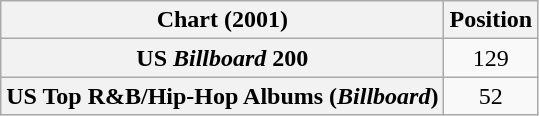<table class="wikitable plainrowheaders" style="text-align:center">
<tr>
<th scope="col">Chart (2001)</th>
<th scope="col">Position</th>
</tr>
<tr>
<th scope="row">US <em>Billboard</em> 200</th>
<td>129</td>
</tr>
<tr>
<th scope="row">US Top R&B/Hip-Hop Albums (<em>Billboard</em>)</th>
<td>52</td>
</tr>
</table>
